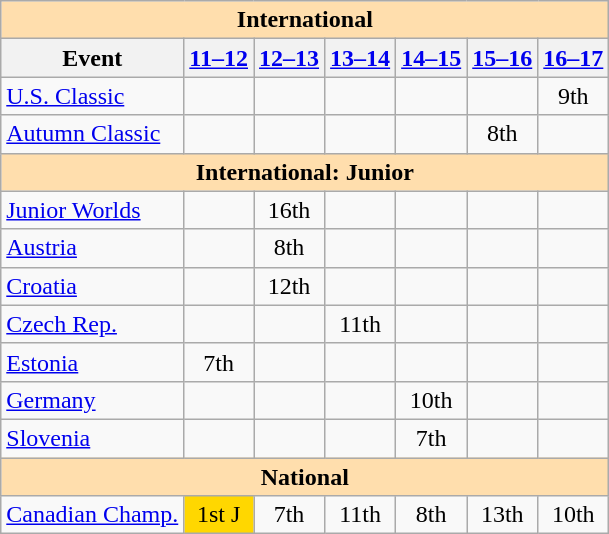<table class="wikitable" style="text-align:center">
<tr>
<th colspan="7" style="background-color: #ffdead; " align="center">International</th>
</tr>
<tr>
<th>Event</th>
<th><a href='#'>11–12</a></th>
<th><a href='#'>12–13</a></th>
<th><a href='#'>13–14</a></th>
<th><a href='#'>14–15</a></th>
<th><a href='#'>15–16</a></th>
<th><a href='#'>16–17</a></th>
</tr>
<tr>
<td align=left> <a href='#'>U.S. Classic</a></td>
<td></td>
<td></td>
<td></td>
<td></td>
<td></td>
<td>9th</td>
</tr>
<tr>
<td align=left><a href='#'>Autumn Classic</a></td>
<td></td>
<td></td>
<td></td>
<td></td>
<td>8th</td>
<td></td>
</tr>
<tr>
<th colspan="7" style="background-color: #ffdead; " align="center">International: Junior</th>
</tr>
<tr>
<td align=left><a href='#'>Junior Worlds</a></td>
<td></td>
<td>16th</td>
<td></td>
<td></td>
<td></td>
<td></td>
</tr>
<tr>
<td align=left> <a href='#'>Austria</a></td>
<td></td>
<td>8th</td>
<td></td>
<td></td>
<td></td>
<td></td>
</tr>
<tr>
<td align=left> <a href='#'>Croatia</a></td>
<td></td>
<td>12th</td>
<td></td>
<td></td>
<td></td>
<td></td>
</tr>
<tr>
<td align=left> <a href='#'>Czech Rep.</a></td>
<td></td>
<td></td>
<td>11th</td>
<td></td>
<td></td>
<td></td>
</tr>
<tr>
<td align=left> <a href='#'>Estonia</a></td>
<td>7th</td>
<td></td>
<td></td>
<td></td>
<td></td>
<td></td>
</tr>
<tr>
<td align=left> <a href='#'>Germany</a></td>
<td></td>
<td></td>
<td></td>
<td>10th</td>
<td></td>
<td></td>
</tr>
<tr>
<td align=left> <a href='#'>Slovenia</a></td>
<td></td>
<td></td>
<td></td>
<td>7th</td>
<td></td>
<td></td>
</tr>
<tr>
<th colspan="7" style="background-color: #ffdead; " align="center">National</th>
</tr>
<tr>
<td align=left><a href='#'>Canadian Champ.</a></td>
<td bgcolor="gold">1st J</td>
<td>7th</td>
<td>11th</td>
<td>8th</td>
<td>13th</td>
<td>10th</td>
</tr>
</table>
